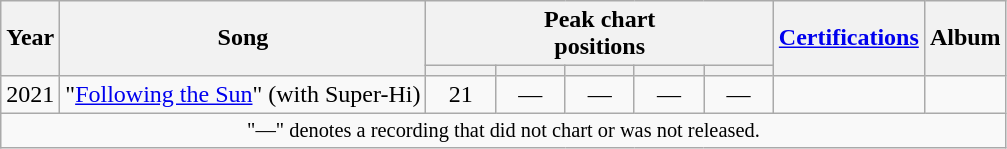<table class="wikitable" style=text-align:center;>
<tr>
<th rowspan="2">Year</th>
<th rowspan="2">Song</th>
<th colspan="5">Peak chart <br>positions</th>
<th rowspan="2"><a href='#'>Certifications</a></th>
<th rowspan="2">Album</th>
</tr>
<tr style="font-size:smaller;">
<th style="width:3em;"></th>
<th style="width:3em;"></th>
<th style="width:3em;"></th>
<th style="width:3em;"></th>
<th style="width:3em;"></th>
</tr>
<tr>
<td>2021</td>
<td align="left">"<a href='#'>Following the Sun</a>" (with Super-Hi)</td>
<td>21</td>
<td>—</td>
<td>—</td>
<td>—</td>
<td>—</td>
<td></td>
</tr>
<tr>
<td colspan="9" style="font-size:85%">"—" denotes a recording that did not chart or was not released.</td>
</tr>
</table>
